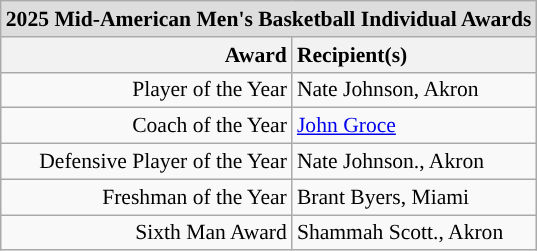<table class="wikitable" style="white-space:nowrap; font-size:90%;">
<tr>
<td colspan="7" style="text-align:center; background:#ddd;"><strong>2025 Mid-American Men's Basketball Individual Awards</strong></td>
</tr>
<tr>
<th style="text-align:right;">Award</th>
<th style="text-align:left;">Recipient(s)</th>
</tr>
<tr>
<td style="text-align:right;">Player of the Year</td>
<td style="text-align:left;">Nate Johnson, Akron</td>
</tr>
<tr>
<td style="text-align:right;">Coach of the Year</td>
<td style="text-align:left;"><a href='#'>John Groce</a></td>
</tr>
<tr>
<td style="text-align:right;">Defensive Player of the Year</td>
<td style="text-align:left;">Nate Johnson., Akron</td>
</tr>
<tr>
<td style="text-align:right">Freshman of the Year</td>
<td style="text-align:left;">Brant Byers, Miami</td>
</tr>
<tr>
<td style="text-align:right;">Sixth Man Award</td>
<td style="text-align:left;">Shammah Scott., Akron</td>
</tr>
</table>
